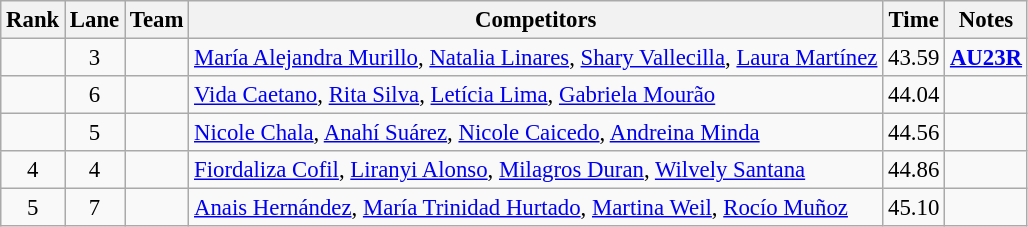<table class="wikitable sortable" style="text-align:center;font-size:95%">
<tr>
<th>Rank</th>
<th>Lane</th>
<th>Team</th>
<th>Competitors</th>
<th>Time</th>
<th>Notes</th>
</tr>
<tr>
<td></td>
<td>3</td>
<td align=left></td>
<td align=left><a href='#'>María Alejandra Murillo</a>, <a href='#'>Natalia Linares</a>, <a href='#'>Shary Vallecilla</a>, <a href='#'>Laura Martínez</a></td>
<td>43.59</td>
<td><strong><a href='#'> AU23R</a></strong></td>
</tr>
<tr>
<td></td>
<td>6</td>
<td align=left></td>
<td align=left><a href='#'>Vida Caetano</a>, <a href='#'>Rita Silva</a>, <a href='#'>Letícia Lima</a>, <a href='#'>Gabriela Mourão</a></td>
<td>44.04</td>
<td></td>
</tr>
<tr>
<td></td>
<td>5</td>
<td align=left></td>
<td align=left><a href='#'>Nicole Chala</a>, <a href='#'>Anahí Suárez</a>, <a href='#'>Nicole Caicedo</a>, <a href='#'>Andreina Minda</a></td>
<td>44.56</td>
<td></td>
</tr>
<tr>
<td>4</td>
<td>4</td>
<td align=left></td>
<td align=left><a href='#'>Fiordaliza Cofil</a>, <a href='#'>Liranyi Alonso</a>, <a href='#'>Milagros Duran</a>, <a href='#'>Wilvely Santana</a></td>
<td>44.86</td>
<td></td>
</tr>
<tr>
<td>5</td>
<td>7</td>
<td align=left></td>
<td align=left><a href='#'>Anais Hernández</a>, <a href='#'>María Trinidad Hurtado</a>, <a href='#'>Martina Weil</a>, <a href='#'>Rocío Muñoz</a></td>
<td>45.10</td>
<td></td>
</tr>
</table>
